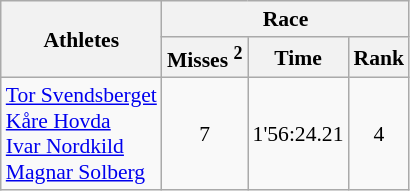<table class="wikitable" border="1" style="font-size:90%">
<tr>
<th rowspan=2>Athletes</th>
<th colspan=3>Race</th>
</tr>
<tr>
<th>Misses <sup>2</sup></th>
<th>Time</th>
<th>Rank</th>
</tr>
<tr>
<td><a href='#'>Tor Svendsberget</a><br><a href='#'>Kåre Hovda</a><br><a href='#'>Ivar Nordkild</a><br><a href='#'>Magnar Solberg</a></td>
<td align=center>7</td>
<td align=center>1'56:24.21</td>
<td align=center>4</td>
</tr>
</table>
